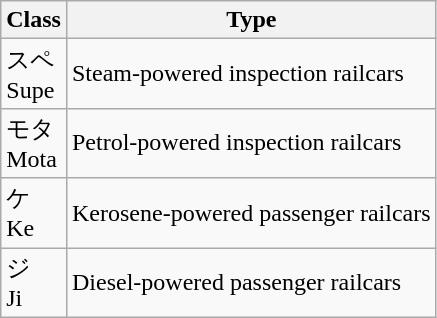<table class="wikitable">
<tr>
<th>Class</th>
<th>Type</th>
</tr>
<tr>
<td>スペ<br>Supe</td>
<td>Steam-powered inspection railcars</td>
</tr>
<tr>
<td>モタ<br>Mota</td>
<td>Petrol-powered inspection railcars</td>
</tr>
<tr>
<td>ケ<br>Ke</td>
<td>Kerosene-powered passenger railcars</td>
</tr>
<tr>
<td>ジ<br>Ji</td>
<td>Diesel-powered passenger railcars</td>
</tr>
</table>
